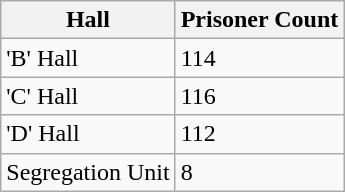<table class="wikitable sortable" style="">
<tr>
<th>Hall</th>
<th>Prisoner Count</th>
</tr>
<tr>
<td>'B' Hall</td>
<td>114</td>
</tr>
<tr>
<td>'C' Hall</td>
<td>116</td>
</tr>
<tr>
<td>'D' Hall</td>
<td>112</td>
</tr>
<tr>
<td>Segregation Unit</td>
<td>8</td>
</tr>
</table>
